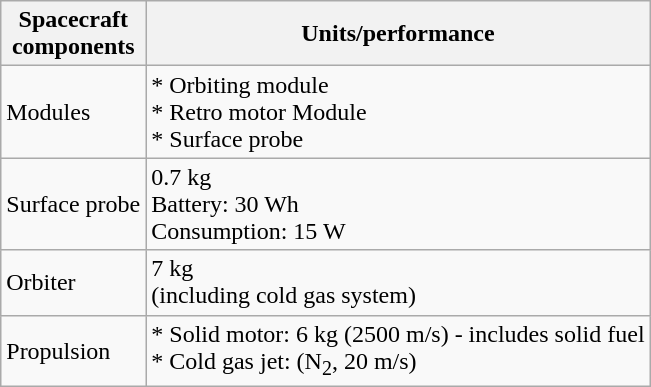<table class="wikitable">
<tr>
<th>Spacecraft<br>components </th>
<th>Units/performance</th>
</tr>
<tr>
<td>Modules</td>
<td>* Orbiting module<br>* Retro motor Module<br>* Surface probe</td>
</tr>
<tr>
<td>Surface probe</td>
<td>0.7 kg <br>Battery: 30 Wh<br>Consumption: 15 W</td>
</tr>
<tr>
<td>Orbiter</td>
<td>7 kg<br>(including cold gas system)</td>
</tr>
<tr>
<td>Propulsion</td>
<td>* Solid motor: 6 kg (2500 m/s) - includes solid fuel<br>* Cold gas jet: (N<sub>2</sub>, 20 m/s)</td>
</tr>
</table>
